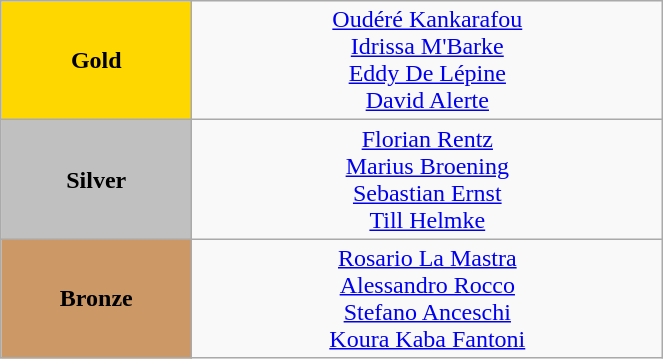<table class="wikitable" style="text-align:center; " width="35%">
<tr>
<td bgcolor="gold"><strong>Gold</strong></td>
<td><a href='#'>Oudéré Kankarafou</a><br><a href='#'>Idrissa M'Barke</a><br><a href='#'>Eddy De Lépine</a><br><a href='#'>David Alerte</a><br>  <small><em></em></small></td>
</tr>
<tr>
<td bgcolor="silver"><strong>Silver</strong></td>
<td><a href='#'>Florian Rentz</a><br><a href='#'>Marius Broening</a><br><a href='#'>Sebastian Ernst</a><br><a href='#'>Till Helmke</a><br>  <small><em></em></small></td>
</tr>
<tr>
<td bgcolor="CC9966"><strong>Bronze</strong></td>
<td><a href='#'>Rosario La Mastra</a><br><a href='#'>Alessandro Rocco</a><br><a href='#'>Stefano Anceschi</a><br><a href='#'>Koura Kaba Fantoni</a><br>  <small><em></em></small></td>
</tr>
</table>
